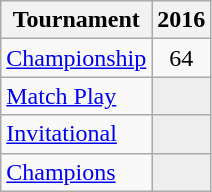<table class="wikitable" style="text-align:center;">
<tr>
<th>Tournament</th>
<th>2016</th>
</tr>
<tr>
<td align="left"><a href='#'>Championship</a></td>
<td>64</td>
</tr>
<tr>
<td align="left"><a href='#'>Match Play</a></td>
<td style="background:#eeeeee;"></td>
</tr>
<tr>
<td align="left"><a href='#'>Invitational</a></td>
<td style="background:#eeeeee;"></td>
</tr>
<tr>
<td align="left"><a href='#'>Champions</a></td>
<td style="background:#eeeeee;"></td>
</tr>
</table>
